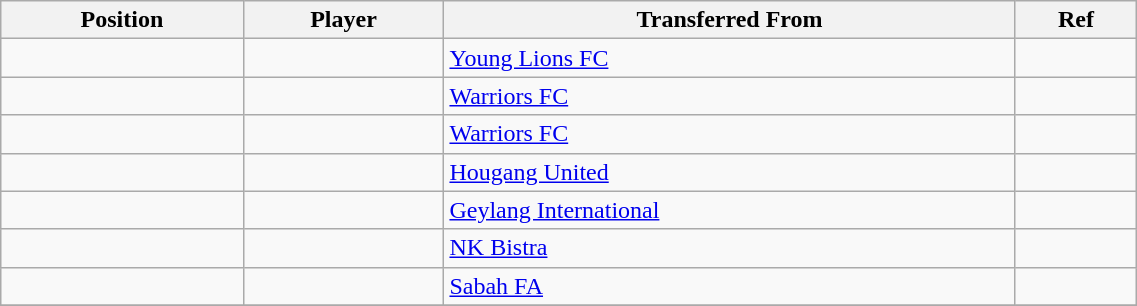<table class="wikitable sortable" style="width:60%; text-align:center; font-size:100%; text-align:left;">
<tr>
<th><strong>Position</strong></th>
<th><strong>Player</strong></th>
<th><strong>Transferred From</strong></th>
<th><strong>Ref</strong></th>
</tr>
<tr>
<td></td>
<td></td>
<td> <a href='#'>Young Lions FC</a></td>
<td></td>
</tr>
<tr>
<td></td>
<td></td>
<td> <a href='#'>Warriors FC</a></td>
<td></td>
</tr>
<tr>
<td></td>
<td></td>
<td> <a href='#'>Warriors FC</a></td>
<td></td>
</tr>
<tr>
<td></td>
<td></td>
<td> <a href='#'>Hougang United</a></td>
<td></td>
</tr>
<tr>
<td></td>
<td></td>
<td> <a href='#'>Geylang International</a></td>
<td></td>
</tr>
<tr>
<td></td>
<td></td>
<td> <a href='#'>NK Bistra</a></td>
<td></td>
</tr>
<tr>
<td></td>
<td></td>
<td> <a href='#'>Sabah FA</a></td>
<td></td>
</tr>
<tr>
</tr>
</table>
